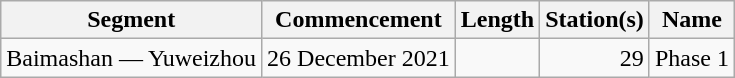<table class="wikitable" style="border-collapse: collapse; text-align: right;">
<tr>
<th>Segment</th>
<th>Commencement</th>
<th>Length</th>
<th>Station(s)</th>
<th>Name</th>
</tr>
<tr>
<td style="text-align: left;">Baimashan — Yuweizhou</td>
<td>26 December 2021</td>
<td></td>
<td>29</td>
<td style="text-align: left;">Phase 1</td>
</tr>
</table>
